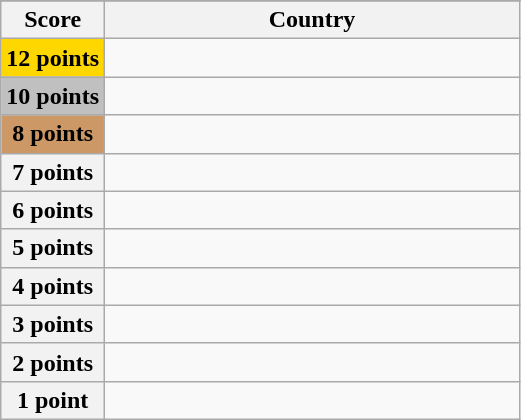<table class="wikitable">
<tr>
</tr>
<tr>
<th scope="col" width="20%">Score</th>
<th scope="col">Country</th>
</tr>
<tr>
<th scope="row" style="background:gold">12 points</th>
<td></td>
</tr>
<tr>
<th scope="row" style="background:silver">10 points</th>
<td></td>
</tr>
<tr>
<th scope="row" style="background:#CC9966">8 points</th>
<td></td>
</tr>
<tr>
<th scope="row">7 points</th>
<td></td>
</tr>
<tr>
<th scope="row">6 points</th>
<td></td>
</tr>
<tr>
<th scope="row">5 points</th>
<td></td>
</tr>
<tr>
<th scope="row">4 points</th>
<td></td>
</tr>
<tr>
<th scope="row">3 points</th>
<td></td>
</tr>
<tr>
<th scope="row">2 points</th>
<td></td>
</tr>
<tr>
<th scope="row">1 point</th>
<td></td>
</tr>
</table>
